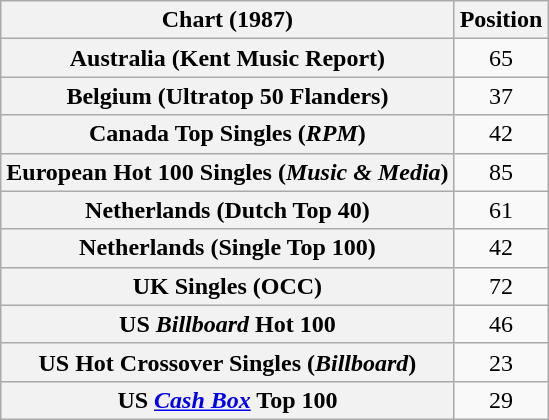<table class="wikitable sortable plainrowheaders" style="text-align:center">
<tr>
<th>Chart (1987)</th>
<th>Position</th>
</tr>
<tr>
<th scope="row">Australia (Kent Music Report)</th>
<td>65</td>
</tr>
<tr>
<th scope="row">Belgium (Ultratop 50 Flanders)</th>
<td>37</td>
</tr>
<tr>
<th scope="row">Canada Top Singles (<em>RPM</em>)</th>
<td>42</td>
</tr>
<tr>
<th scope="row">European Hot 100 Singles (<em>Music & Media</em>)</th>
<td>85</td>
</tr>
<tr>
<th scope="row">Netherlands (Dutch Top 40)</th>
<td>61</td>
</tr>
<tr>
<th scope="row">Netherlands (Single Top 100)</th>
<td>42</td>
</tr>
<tr>
<th scope="row">UK Singles (OCC)</th>
<td>72</td>
</tr>
<tr>
<th scope="row">US <em>Billboard</em> Hot 100</th>
<td>46</td>
</tr>
<tr>
<th scope="row">US Hot Crossover Singles (<em>Billboard</em>)</th>
<td>23</td>
</tr>
<tr>
<th scope="row">US <em><a href='#'>Cash Box</a></em> Top 100</th>
<td>29</td>
</tr>
</table>
